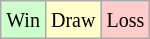<table class="wikitable">
<tr>
<td style="background-color: #CCFFCC;"><small>Win</small></td>
<td style="background-color: #FFFFCC;"><small>Draw</small></td>
<td style="background-color: #FFCCCC;"><small>Loss</small></td>
</tr>
</table>
